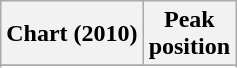<table class="wikitable sortable plainrowheaders" style="text-align:center">
<tr>
<th scope="col">Chart (2010)</th>
<th scope="col">Peak<br> position</th>
</tr>
<tr>
</tr>
<tr>
</tr>
</table>
